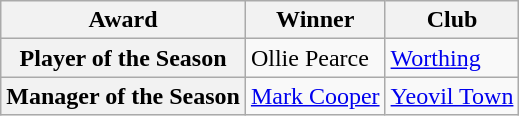<table class="wikitable">
<tr>
<th>Award</th>
<th>Winner</th>
<th>Club</th>
</tr>
<tr>
<th>Player of the Season</th>
<td> Ollie Pearce</td>
<td><a href='#'>Worthing</a></td>
</tr>
<tr>
<th>Manager of the Season</th>
<td> <a href='#'>Mark Cooper</a></td>
<td><a href='#'>Yeovil Town</a></td>
</tr>
</table>
